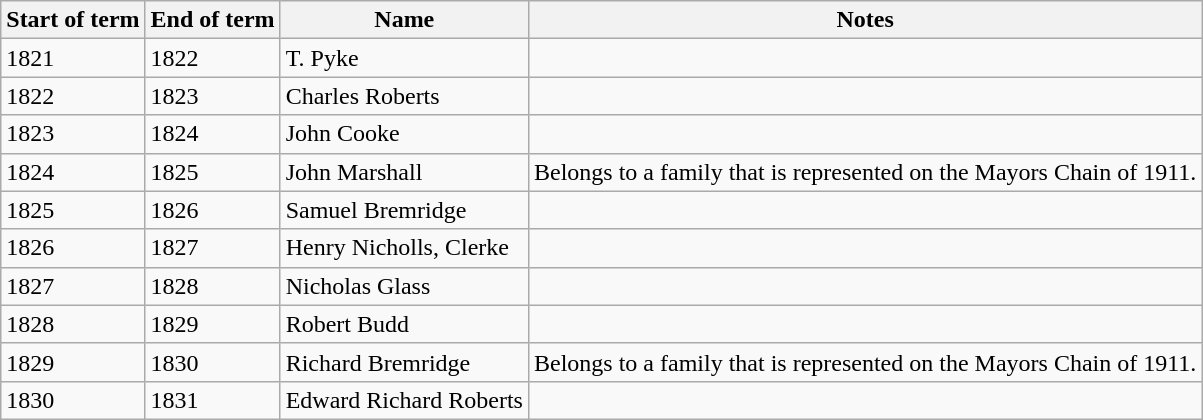<table class="wikitable mw-collapsible mw-collapsed">
<tr>
<th>Start of term</th>
<th>End of term</th>
<th>Name</th>
<th>Notes</th>
</tr>
<tr>
<td>1821</td>
<td>1822</td>
<td>T. Pyke</td>
<td></td>
</tr>
<tr>
<td>1822</td>
<td>1823</td>
<td>Charles Roberts</td>
<td></td>
</tr>
<tr>
<td>1823</td>
<td>1824</td>
<td>John Cooke</td>
<td></td>
</tr>
<tr>
<td>1824</td>
<td>1825</td>
<td>John Marshall</td>
<td>Belongs to a family that is represented on the Mayors Chain of 1911.</td>
</tr>
<tr>
<td>1825</td>
<td>1826</td>
<td>Samuel Bremridge</td>
<td></td>
</tr>
<tr>
<td>1826</td>
<td>1827</td>
<td>Henry Nicholls, Clerke</td>
<td></td>
</tr>
<tr>
<td>1827</td>
<td>1828</td>
<td>Nicholas Glass</td>
<td></td>
</tr>
<tr>
<td>1828</td>
<td>1829</td>
<td>Robert Budd</td>
<td></td>
</tr>
<tr>
<td>1829</td>
<td>1830</td>
<td>Richard Bremridge</td>
<td>Belongs to a family that is represented on the Mayors Chain of 1911.</td>
</tr>
<tr>
<td>1830</td>
<td>1831</td>
<td>Edward Richard Roberts</td>
<td></td>
</tr>
</table>
